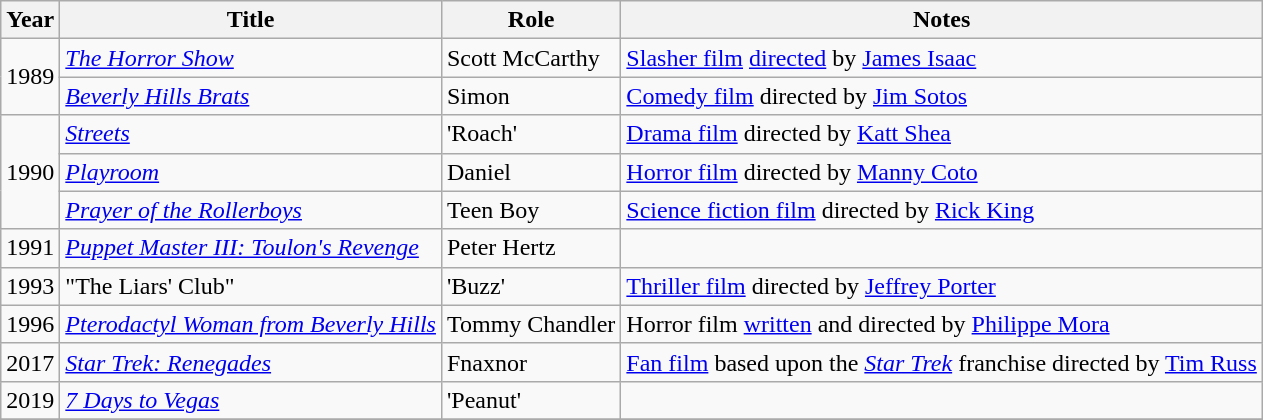<table class="wikitable">
<tr>
<th>Year</th>
<th>Title</th>
<th>Role</th>
<th>Notes</th>
</tr>
<tr>
<td rowspan="2">1989</td>
<td><em><a href='#'>The Horror Show</a></em></td>
<td>Scott McCarthy</td>
<td><a href='#'>Slasher film</a> <a href='#'>directed</a> by <a href='#'>James Isaac</a></td>
</tr>
<tr>
<td><em><a href='#'>Beverly Hills Brats</a></em></td>
<td>Simon</td>
<td><a href='#'>Comedy film</a> directed by <a href='#'>Jim Sotos</a></td>
</tr>
<tr>
<td rowspan="3">1990</td>
<td><em><a href='#'>Streets</a></em></td>
<td>'Roach'</td>
<td><a href='#'>Drama film</a> directed by <a href='#'>Katt Shea</a></td>
</tr>
<tr>
<td><em><a href='#'>Playroom</a></em></td>
<td>Daniel</td>
<td><a href='#'>Horror film</a> directed by <a href='#'>Manny Coto</a></td>
</tr>
<tr>
<td><em><a href='#'>Prayer of the Rollerboys</a></em></td>
<td>Teen Boy</td>
<td><a href='#'>Science fiction film</a> directed by <a href='#'>Rick King</a></td>
</tr>
<tr>
<td>1991</td>
<td><em><a href='#'>Puppet Master III: Toulon's Revenge</a></em></td>
<td>Peter Hertz</td>
<td></td>
</tr>
<tr>
<td>1993</td>
<td>"The Liars' Club"</td>
<td>'Buzz'</td>
<td><a href='#'>Thriller film</a> directed by <a href='#'>Jeffrey Porter</a></td>
</tr>
<tr>
<td>1996</td>
<td><em><a href='#'>Pterodactyl Woman from Beverly Hills</a></em></td>
<td>Tommy Chandler</td>
<td>Horror film <a href='#'>written</a> and directed by <a href='#'>Philippe Mora</a></td>
</tr>
<tr>
<td>2017</td>
<td><em><a href='#'>Star Trek: Renegades</a></em></td>
<td>Fnaxnor</td>
<td><a href='#'>Fan film</a> based upon the <em><a href='#'>Star Trek</a></em> franchise directed by <a href='#'>Tim Russ</a></td>
</tr>
<tr>
<td>2019</td>
<td><em><a href='#'>7 Days to Vegas</a></em></td>
<td>'Peanut'</td>
<td></td>
</tr>
<tr>
</tr>
</table>
